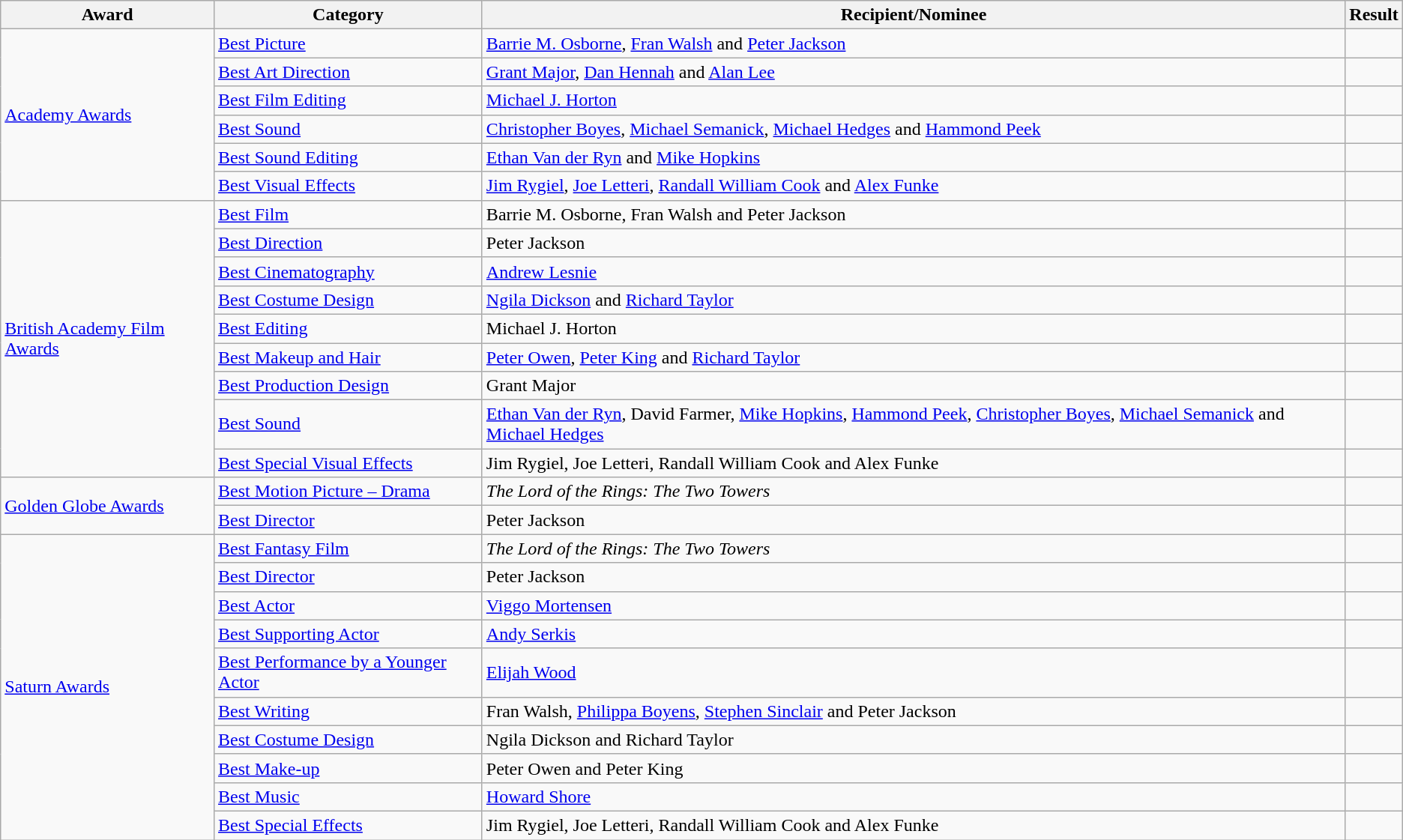<table class="wikitable plainrowheaders sortable">
<tr>
<th scope="col">Award</th>
<th scope="col">Category</th>
<th scope="col">Recipient/Nominee</th>
<th scope="col">Result</th>
</tr>
<tr>
<td rowspan="6"><a href='#'>Academy Awards</a></td>
<td><a href='#'>Best Picture</a></td>
<td><a href='#'>Barrie M. Osborne</a>, <a href='#'>Fran Walsh</a> and <a href='#'>Peter Jackson</a></td>
<td></td>
</tr>
<tr>
<td><a href='#'>Best Art Direction</a></td>
<td><a href='#'>Grant Major</a>, <a href='#'>Dan Hennah</a> and <a href='#'>Alan Lee</a></td>
<td></td>
</tr>
<tr>
<td><a href='#'>Best Film Editing</a></td>
<td><a href='#'>Michael J. Horton</a></td>
<td></td>
</tr>
<tr>
<td><a href='#'>Best Sound</a></td>
<td><a href='#'>Christopher Boyes</a>, <a href='#'>Michael Semanick</a>, <a href='#'>Michael Hedges</a> and <a href='#'>Hammond Peek</a></td>
<td></td>
</tr>
<tr>
<td><a href='#'>Best Sound Editing</a></td>
<td><a href='#'>Ethan Van der Ryn</a> and <a href='#'>Mike Hopkins</a></td>
<td></td>
</tr>
<tr>
<td><a href='#'>Best Visual Effects</a></td>
<td><a href='#'>Jim Rygiel</a>, <a href='#'>Joe Letteri</a>, <a href='#'>Randall William Cook</a> and <a href='#'>Alex Funke</a></td>
<td></td>
</tr>
<tr>
<td rowspan="9"><a href='#'>British Academy Film Awards</a></td>
<td><a href='#'>Best Film</a></td>
<td>Barrie M. Osborne, Fran Walsh and Peter Jackson</td>
<td></td>
</tr>
<tr>
<td><a href='#'>Best Direction</a></td>
<td>Peter Jackson</td>
<td></td>
</tr>
<tr>
<td><a href='#'>Best Cinematography</a></td>
<td><a href='#'>Andrew Lesnie</a></td>
<td></td>
</tr>
<tr>
<td><a href='#'>Best Costume Design</a></td>
<td><a href='#'>Ngila Dickson</a> and <a href='#'>Richard Taylor</a></td>
<td></td>
</tr>
<tr>
<td><a href='#'>Best Editing</a></td>
<td>Michael J. Horton</td>
<td></td>
</tr>
<tr>
<td><a href='#'>Best Makeup and Hair</a></td>
<td><a href='#'>Peter Owen</a>, <a href='#'>Peter King</a> and <a href='#'>Richard Taylor</a></td>
<td></td>
</tr>
<tr>
<td><a href='#'>Best Production Design</a></td>
<td>Grant Major</td>
<td></td>
</tr>
<tr>
<td><a href='#'>Best Sound</a></td>
<td><a href='#'>Ethan Van der Ryn</a>, David Farmer, <a href='#'>Mike Hopkins</a>, <a href='#'>Hammond Peek</a>, <a href='#'>Christopher Boyes</a>, <a href='#'>Michael Semanick</a> and <a href='#'>Michael Hedges</a></td>
<td></td>
</tr>
<tr>
<td><a href='#'>Best Special Visual Effects</a></td>
<td>Jim Rygiel, Joe Letteri, Randall William Cook and Alex Funke</td>
<td></td>
</tr>
<tr>
<td rowspan="2"><a href='#'>Golden Globe Awards</a></td>
<td><a href='#'>Best Motion Picture – Drama</a></td>
<td><em>The Lord of the Rings: The Two Towers</em></td>
<td></td>
</tr>
<tr>
<td><a href='#'>Best Director</a></td>
<td>Peter Jackson</td>
<td></td>
</tr>
<tr>
<td rowspan="10"><a href='#'>Saturn Awards</a></td>
<td><a href='#'>Best Fantasy Film</a></td>
<td><em>The Lord of the Rings: The Two Towers</em></td>
<td></td>
</tr>
<tr>
<td><a href='#'>Best Director</a></td>
<td>Peter Jackson</td>
<td></td>
</tr>
<tr>
<td><a href='#'>Best Actor</a></td>
<td><a href='#'>Viggo Mortensen</a></td>
<td></td>
</tr>
<tr>
<td><a href='#'>Best Supporting Actor</a></td>
<td><a href='#'>Andy Serkis</a></td>
<td></td>
</tr>
<tr>
<td><a href='#'>Best Performance by a Younger Actor</a></td>
<td><a href='#'>Elijah Wood</a></td>
<td></td>
</tr>
<tr>
<td><a href='#'>Best Writing</a></td>
<td>Fran Walsh, <a href='#'>Philippa Boyens</a>, <a href='#'>Stephen Sinclair</a> and Peter Jackson</td>
<td></td>
</tr>
<tr>
<td><a href='#'>Best Costume Design</a></td>
<td>Ngila Dickson and Richard Taylor</td>
<td></td>
</tr>
<tr>
<td><a href='#'>Best Make-up</a></td>
<td>Peter Owen and Peter King</td>
<td></td>
</tr>
<tr>
<td><a href='#'>Best Music</a></td>
<td><a href='#'>Howard Shore</a></td>
<td></td>
</tr>
<tr>
<td><a href='#'>Best Special Effects</a></td>
<td>Jim Rygiel, Joe Letteri, Randall William Cook and Alex Funke</td>
<td></td>
</tr>
</table>
